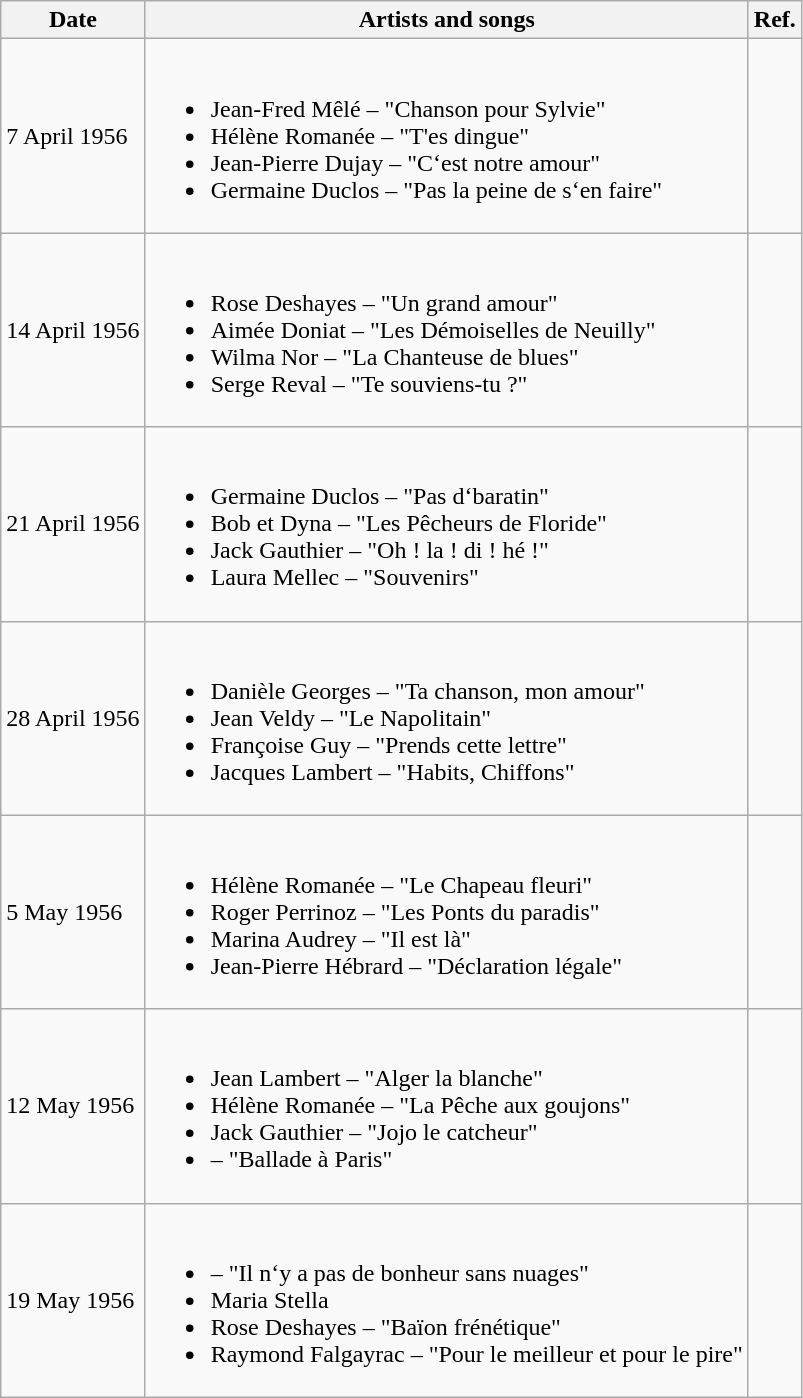<table class="wikitable">
<tr>
<th>Date</th>
<th>Artists and songs</th>
<th>Ref.</th>
</tr>
<tr>
<td>7 April 1956</td>
<td><br><ul><li>Jean-Fred Mêlé – "Chanson pour Sylvie"</li><li>Hélène Romanée – "T'es dingue"</li><li>Jean-Pierre Dujay – "C‘est notre amour"</li><li>Germaine Duclos – "Pas la peine de s‘en faire"</li></ul></td>
<td></td>
</tr>
<tr>
<td>14 April 1956</td>
<td><br><ul><li>Rose Deshayes – "Un grand amour"</li><li>Aimée Doniat – "Les Démoiselles de Neuilly"</li><li>Wilma Nor – "La Chanteuse de blues"</li><li>Serge Reval – "Te souviens-tu ?"</li></ul></td>
<td></td>
</tr>
<tr>
<td>21 April 1956</td>
<td><br><ul><li>Germaine Duclos – "Pas d‘baratin"</li><li>Bob et Dyna – "Les Pêcheurs de Floride"</li><li>Jack Gauthier – "Oh ! la ! di ! hé !"</li><li>Laura Mellec – "Souvenirs"</li></ul></td>
<td></td>
</tr>
<tr>
<td>28 April 1956</td>
<td><br><ul><li>Danièle Georges – "Ta chanson, mon amour"</li><li>Jean Veldy – "Le Napolitain"</li><li>Françoise Guy – "Prends cette lettre"</li><li>Jacques Lambert – "Habits, Chiffons"</li></ul></td>
<td></td>
</tr>
<tr>
<td>5 May 1956</td>
<td><br><ul><li>Hélène Romanée – "Le Chapeau fleuri"</li><li>Roger Perrinoz – "Les Ponts du paradis"</li><li>Marina Audrey – "Il est là"</li><li>Jean-Pierre Hébrard – "Déclaration légale"</li></ul></td>
<td></td>
</tr>
<tr>
<td>12 May 1956</td>
<td><br><ul><li>Jean Lambert – "Alger la blanche"</li><li>Hélène Romanée – "La Pêche aux goujons"</li><li>Jack Gauthier – "Jojo le catcheur"</li><li> – "Ballade à Paris"</li></ul></td>
<td></td>
</tr>
<tr>
<td>19 May 1956</td>
<td><br><ul><li> – "Il n‘y a pas de bonheur sans nuages"</li><li>Maria Stella </li><li>Rose Deshayes – "Baïon frénétique"</li><li>Raymond Falgayrac – "Pour le meilleur et pour le pire"</li></ul></td>
<td></td>
</tr>
</table>
